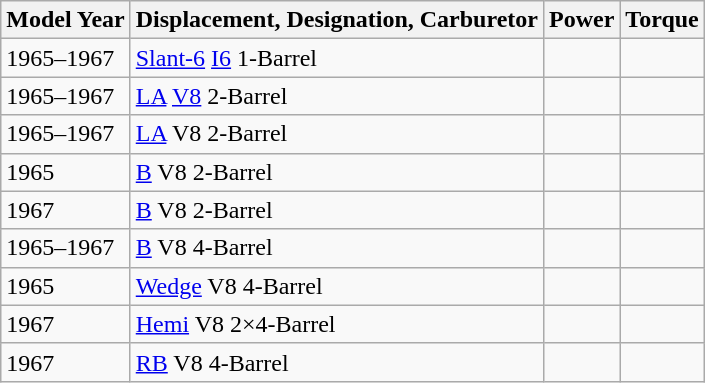<table class="wikitable">
<tr>
<th>Model Year</th>
<th>Displacement, Designation, Carburetor</th>
<th>Power</th>
<th>Torque</th>
</tr>
<tr>
<td>1965–1967</td>
<td> <a href='#'>Slant-6</a> <a href='#'>I6</a> 1-Barrel</td>
<td></td>
<td></td>
</tr>
<tr>
<td>1965–1967</td>
<td> <a href='#'>LA</a> <a href='#'>V8</a> 2-Barrel</td>
<td></td>
<td></td>
</tr>
<tr>
<td>1965–1967</td>
<td> <a href='#'>LA</a> V8 2-Barrel</td>
<td></td>
<td></td>
</tr>
<tr>
<td>1965</td>
<td> <a href='#'>B</a> V8 2-Barrel</td>
<td></td>
<td></td>
</tr>
<tr>
<td>1967</td>
<td> <a href='#'>B</a> V8 2-Barrel</td>
<td></td>
<td></td>
</tr>
<tr>
<td>1965–1967</td>
<td> <a href='#'>B</a> V8 4-Barrel</td>
<td></td>
<td></td>
</tr>
<tr>
<td>1965</td>
<td> <a href='#'>Wedge</a> V8 4-Barrel</td>
<td></td>
<td></td>
</tr>
<tr>
<td>1967</td>
<td> <a href='#'>Hemi</a> V8 2×4-Barrel</td>
<td></td>
<td></td>
</tr>
<tr>
<td>1967</td>
<td> <a href='#'>RB</a> V8 4-Barrel</td>
<td></td>
<td></td>
</tr>
</table>
